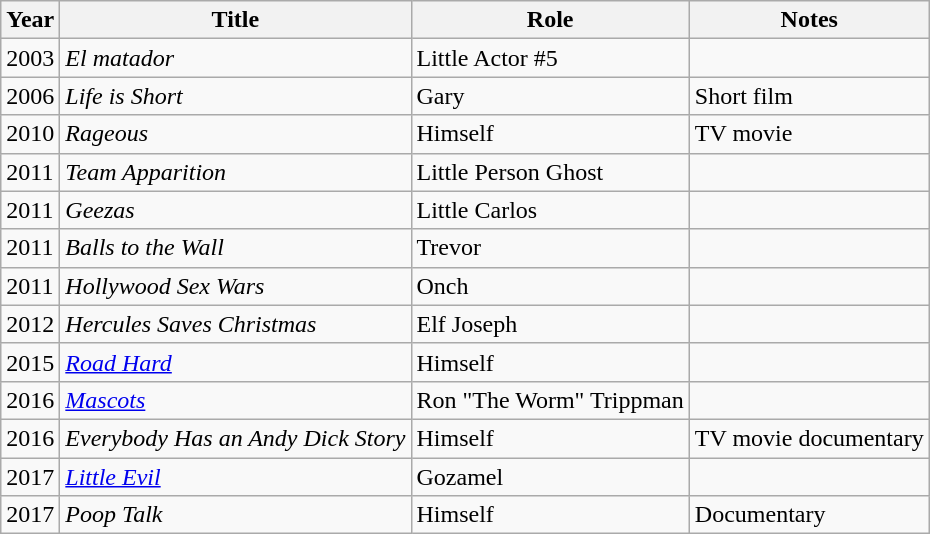<table class = "wikitable sortable">
<tr>
<th>Year</th>
<th>Title</th>
<th>Role</th>
<th class = "unsortable">Notes</th>
</tr>
<tr>
<td>2003</td>
<td><em>El matador</em></td>
<td>Little Actor #5</td>
<td></td>
</tr>
<tr>
<td>2006</td>
<td><em>Life is Short</em></td>
<td>Gary</td>
<td>Short film</td>
</tr>
<tr>
<td>2010</td>
<td><em>Rageous</em></td>
<td>Himself</td>
<td>TV movie</td>
</tr>
<tr>
<td>2011</td>
<td><em>Team Apparition</em></td>
<td>Little Person Ghost</td>
<td></td>
</tr>
<tr>
<td>2011</td>
<td><em>Geezas</em></td>
<td>Little Carlos</td>
<td></td>
</tr>
<tr>
<td>2011</td>
<td><em>Balls to the Wall</em></td>
<td>Trevor</td>
<td></td>
</tr>
<tr>
<td>2011</td>
<td><em>Hollywood Sex Wars</em></td>
<td>Onch</td>
<td></td>
</tr>
<tr>
<td>2012</td>
<td><em>Hercules Saves Christmas</em></td>
<td>Elf Joseph</td>
<td></td>
</tr>
<tr>
<td>2015</td>
<td><em><a href='#'>Road Hard</a></em></td>
<td>Himself</td>
<td></td>
</tr>
<tr>
<td>2016</td>
<td><em><a href='#'>Mascots</a></em></td>
<td>Ron "The Worm" Trippman</td>
<td></td>
</tr>
<tr>
<td>2016</td>
<td><em>Everybody Has an Andy Dick Story</em></td>
<td>Himself</td>
<td>TV movie documentary</td>
</tr>
<tr>
<td>2017</td>
<td><em><a href='#'>Little Evil</a></em></td>
<td>Gozamel</td>
<td></td>
</tr>
<tr>
<td>2017</td>
<td><em>Poop Talk</em></td>
<td>Himself</td>
<td>Documentary</td>
</tr>
</table>
